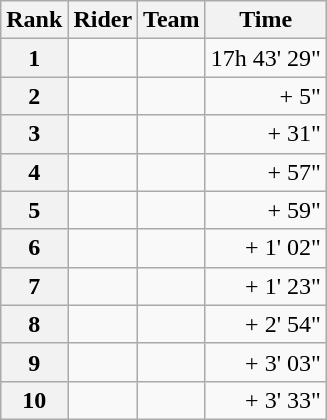<table class="wikitable" margin-bottom:0;">
<tr>
<th scope="col">Rank</th>
<th scope="col">Rider</th>
<th scope="col">Team</th>
<th scope="col">Time</th>
</tr>
<tr>
<th scope="row">1</th>
<td> </td>
<td></td>
<td align="right">17h 43' 29"</td>
</tr>
<tr>
<th scope="row">2</th>
<td></td>
<td></td>
<td align="right">+ 5"</td>
</tr>
<tr>
<th scope="row">3</th>
<td></td>
<td></td>
<td align="right">+ 31"</td>
</tr>
<tr>
<th scope="row">4</th>
<td></td>
<td></td>
<td align="right">+ 57"</td>
</tr>
<tr>
<th scope="row">5</th>
<td></td>
<td></td>
<td align="right">+ 59"</td>
</tr>
<tr>
<th scope="row">6</th>
<td></td>
<td></td>
<td align="right">+ 1' 02"</td>
</tr>
<tr>
<th scope="row">7</th>
<td></td>
<td></td>
<td align="right">+ 1' 23"</td>
</tr>
<tr>
<th scope="row">8</th>
<td></td>
<td></td>
<td align="right">+ 2' 54"</td>
</tr>
<tr>
<th scope="row">9</th>
<td></td>
<td></td>
<td align="right">+ 3' 03"</td>
</tr>
<tr>
<th scope="row">10</th>
<td></td>
<td></td>
<td align="right">+ 3' 33"</td>
</tr>
</table>
